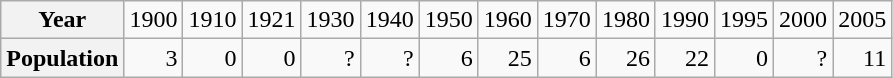<table class="wikitable" style="text-align:right;">
<tr>
<th>Year</th>
<td>1900</td>
<td>1910</td>
<td>1921</td>
<td>1930</td>
<td>1940</td>
<td>1950</td>
<td>1960</td>
<td>1970</td>
<td>1980</td>
<td>1990</td>
<td>1995</td>
<td>2000</td>
<td>2005</td>
</tr>
<tr>
<th>Population</th>
<td>3</td>
<td>0</td>
<td>0</td>
<td>?</td>
<td>?</td>
<td>6</td>
<td>25</td>
<td>6</td>
<td>26</td>
<td>22</td>
<td>0</td>
<td>?</td>
<td>11</td>
</tr>
</table>
